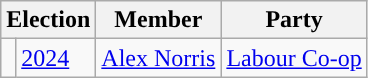<table class="wikitable">
<tr>
<th colspan="2">Election</th>
<th>Member</th>
<th>Party</th>
</tr>
<tr>
<td style="color:inherit;background-color: "></td>
<td><a href='#'>2024</a></td>
<td><a href='#'>Alex Norris</a></td>
<td><a href='#'>Labour Co-op</a></td>
</tr>
</table>
